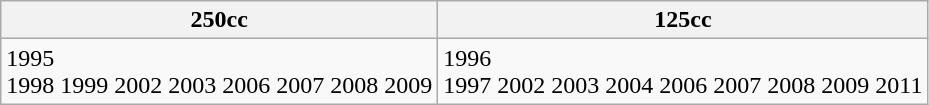<table class="wikitable">
<tr>
<th>250cc</th>
<th>125cc</th>
</tr>
<tr>
<td>1995<br>1998
1999
2002
2003
2006
2007
2008
2009</td>
<td>1996<br>1997
2002
2003
2004
2006
2007
2008
2009
2011</td>
</tr>
</table>
